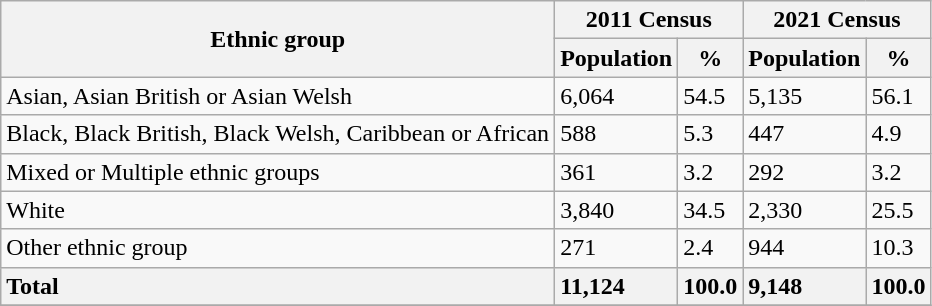<table class="wikitable floatleft">
<tr>
<th rowspan="2">Ethnic group</th>
<th colspan="2">2011 Census</th>
<th colspan="2">2021 Census</th>
</tr>
<tr>
<th>Population</th>
<th>%</th>
<th>Population</th>
<th>%</th>
</tr>
<tr>
<td>Asian, Asian British or Asian Welsh</td>
<td>6,064</td>
<td>54.5</td>
<td>5,135</td>
<td>56.1</td>
</tr>
<tr>
<td>Black, Black British, Black Welsh, Caribbean or African</td>
<td>588</td>
<td>5.3</td>
<td>447</td>
<td>4.9</td>
</tr>
<tr>
<td>Mixed or Multiple ethnic groups</td>
<td>361</td>
<td>3.2</td>
<td>292</td>
<td>3.2</td>
</tr>
<tr>
<td>White</td>
<td>3,840</td>
<td>34.5</td>
<td>2,330</td>
<td>25.5</td>
</tr>
<tr>
<td>Other ethnic group</td>
<td>271</td>
<td>2.4</td>
<td>944</td>
<td>10.3</td>
</tr>
<tr>
<th style="text-align:left">Total</th>
<th style="text-align:left">11,124</th>
<th style="text-align:left">100.0</th>
<th style="text-align:left">9,148</th>
<th style="text-align:left">100.0</th>
</tr>
<tr>
</tr>
</table>
